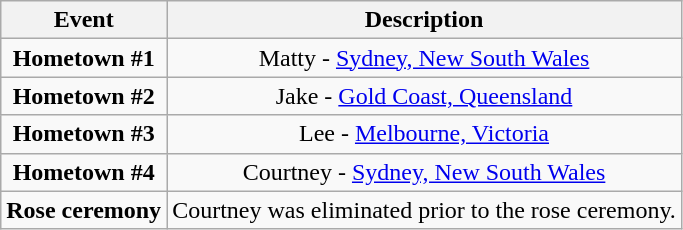<table class="wikitable sortable" style="text-align:center;">
<tr>
<th>Event</th>
<th>Description</th>
</tr>
<tr>
<td><strong>Hometown #1</strong></td>
<td>Matty - <a href='#'>Sydney, New South Wales</a></td>
</tr>
<tr>
<td><strong>Hometown #2</strong></td>
<td>Jake - <a href='#'>Gold Coast, Queensland</a></td>
</tr>
<tr>
<td><strong>Hometown #3</strong></td>
<td>Lee - <a href='#'>Melbourne, Victoria</a></td>
</tr>
<tr>
<td><strong>Hometown #4</strong></td>
<td>Courtney - <a href='#'>Sydney, New South Wales</a></td>
</tr>
<tr>
<td><strong>Rose ceremony</strong></td>
<td>Courtney was eliminated prior to the rose ceremony.</td>
</tr>
</table>
